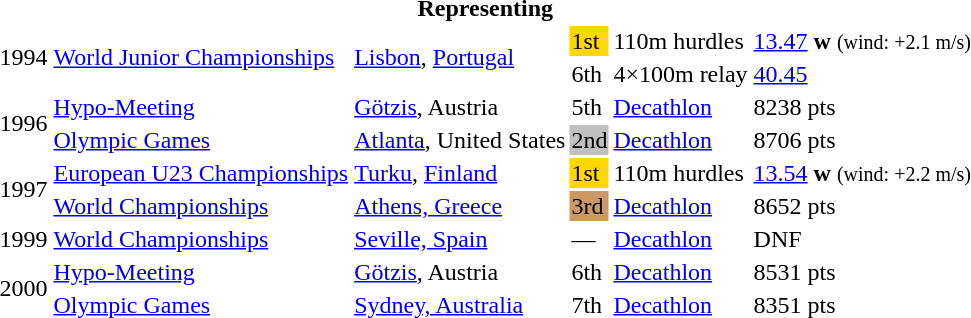<table>
<tr>
<th colspan="6">Representing </th>
</tr>
<tr>
<td rowspan=2>1994</td>
<td rowspan=2><a href='#'>World Junior Championships</a></td>
<td rowspan=2><a href='#'>Lisbon</a>, <a href='#'>Portugal</a></td>
<td bgcolor=gold>1st</td>
<td>110m hurdles</td>
<td><a href='#'>13.47</a> <strong>w</strong> <small>(wind: +2.1 m/s)</small></td>
</tr>
<tr>
<td>6th</td>
<td>4×100m relay</td>
<td><a href='#'>40.45</a></td>
</tr>
<tr>
<td rowspan=2>1996</td>
<td><a href='#'>Hypo-Meeting</a></td>
<td><a href='#'>Götzis</a>, Austria</td>
<td>5th</td>
<td><a href='#'>Decathlon</a></td>
<td>8238 pts</td>
</tr>
<tr>
<td><a href='#'>Olympic Games</a></td>
<td><a href='#'>Atlanta</a>, United States</td>
<td bgcolor="silver">2nd</td>
<td><a href='#'>Decathlon</a></td>
<td>8706 pts</td>
</tr>
<tr>
<td rowspan=2>1997</td>
<td><a href='#'>European U23 Championships</a></td>
<td><a href='#'>Turku</a>, <a href='#'>Finland</a></td>
<td bgcolor=gold>1st</td>
<td>110m hurdles</td>
<td><a href='#'>13.54</a> <strong>w</strong> <small>(wind: +2.2 m/s)</small></td>
</tr>
<tr>
<td><a href='#'>World Championships</a></td>
<td><a href='#'>Athens, Greece</a></td>
<td bgcolor="cc9966">3rd</td>
<td><a href='#'>Decathlon</a></td>
<td>8652 pts</td>
</tr>
<tr>
<td>1999</td>
<td><a href='#'>World Championships</a></td>
<td><a href='#'>Seville, Spain</a></td>
<td>—</td>
<td><a href='#'>Decathlon</a></td>
<td>DNF</td>
</tr>
<tr>
<td rowspan=2>2000</td>
<td><a href='#'>Hypo-Meeting</a></td>
<td><a href='#'>Götzis</a>, Austria</td>
<td>6th</td>
<td><a href='#'>Decathlon</a></td>
<td>8531 pts</td>
</tr>
<tr>
<td><a href='#'>Olympic Games</a></td>
<td><a href='#'>Sydney, Australia</a></td>
<td>7th</td>
<td><a href='#'>Decathlon</a></td>
<td>8351 pts</td>
</tr>
</table>
